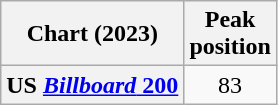<table class="wikitable sortable plainrowheaders" style="text-align:center">
<tr>
<th scope="col">Chart (2023)</th>
<th scope="col">Peak<br>position</th>
</tr>
<tr>
<th scope="row">US <a href='#'><em>Billboard</em> 200</a></th>
<td>83</td>
</tr>
</table>
